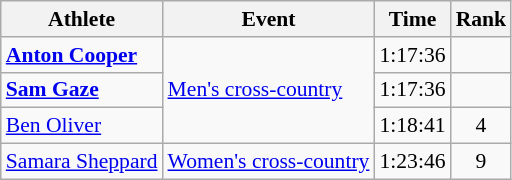<table class="wikitable" style="font-size:90%;">
<tr>
<th>Athlete</th>
<th>Event</th>
<th>Time</th>
<th>Rank</th>
</tr>
<tr align=center>
<td align=left><strong><a href='#'>Anton Cooper</a></strong></td>
<td align=left rowspan=3><a href='#'>Men's cross-country</a></td>
<td>1:17:36</td>
<td></td>
</tr>
<tr align=center>
<td align=left><strong><a href='#'>Sam Gaze</a></strong></td>
<td>1:17:36</td>
<td></td>
</tr>
<tr align=center>
<td align=left><a href='#'>Ben Oliver</a></td>
<td>1:18:41</td>
<td>4</td>
</tr>
<tr align=center>
<td align=left><a href='#'>Samara Sheppard</a></td>
<td align=left><a href='#'>Women's cross-country</a></td>
<td>1:23:46</td>
<td>9</td>
</tr>
</table>
